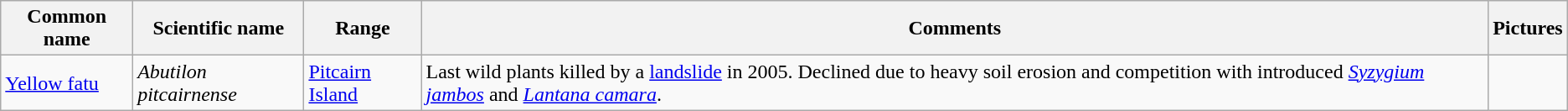<table class="wikitable sortable">
<tr>
<th>Common name</th>
<th>Scientific name</th>
<th>Range</th>
<th class="unsortable">Comments</th>
<th class="unsortable">Pictures</th>
</tr>
<tr>
<td><a href='#'>Yellow fatu</a></td>
<td><em>Abutilon pitcairnense</em></td>
<td><a href='#'>Pitcairn Island</a></td>
<td>Last wild plants killed by a <a href='#'>landslide</a> in 2005. Declined due to heavy soil erosion and competition with introduced <em><a href='#'>Syzygium jambos</a></em> and <em><a href='#'>Lantana camara</a></em>.</td>
<td></td>
</tr>
</table>
